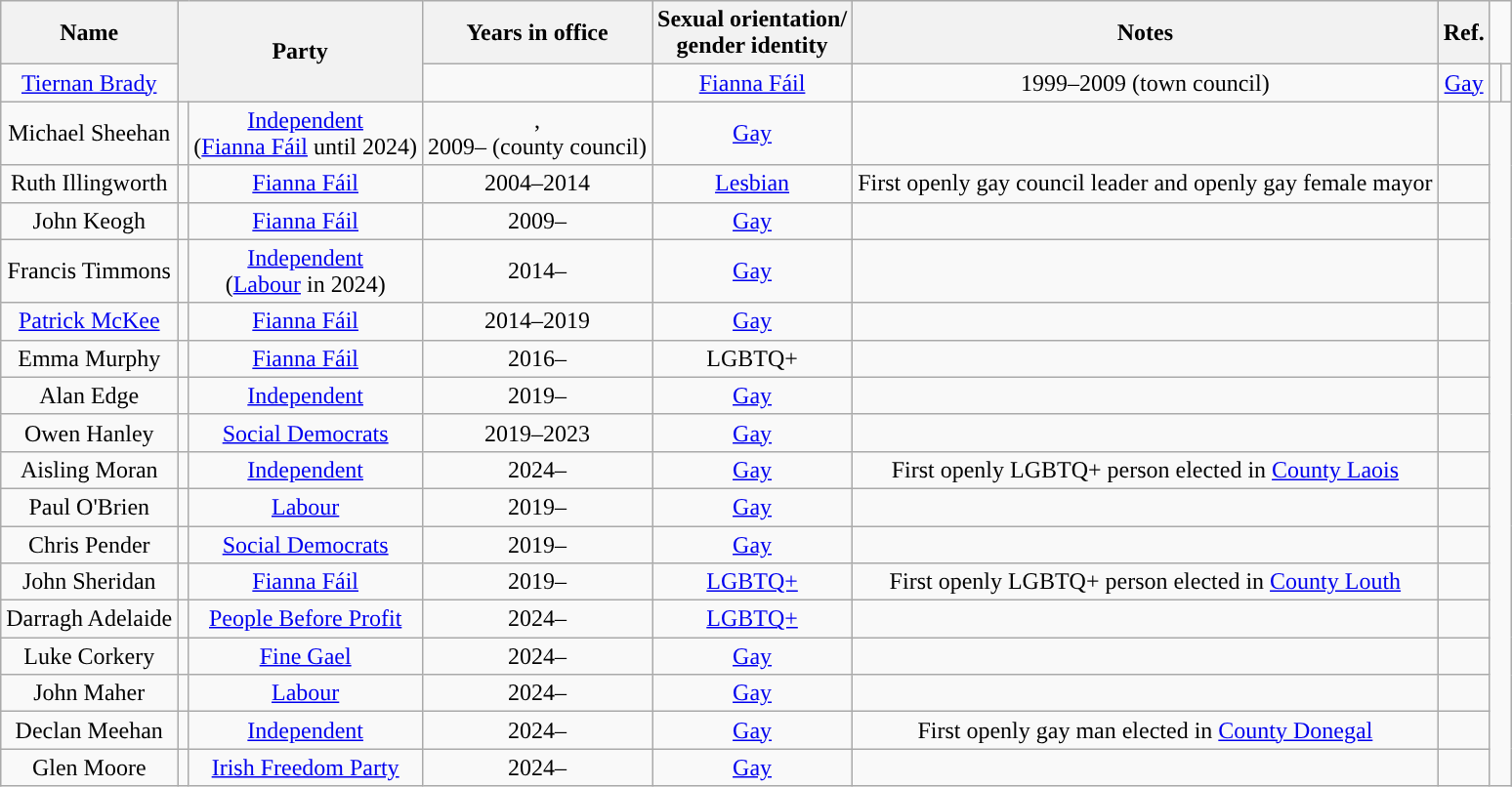<table class="wikitable sortable" style="text-align:center">
<tr>
<th>Name</th>
<th colspan="2" rowspan="2">Party</th>
<th>Years in office</th>
<th>Sexual orientation/<br>gender identity</th>
<th>Notes</th>
<th>Ref.</th>
</tr>
<tr>
<td><a href='#'>Tiernan Brady</a></td>
<td style="background-color:"></td>
<td><a href='#'>Fianna Fáil</a></td>
<td>1999–2009 (town council)</td>
<td><a href='#'>Gay</a></td>
<td></td>
<td></td>
</tr>
<tr>
<td>Michael Sheehan</td>
<td style="background-color:"></td>
<td><a href='#'>Independent</a><br>(<a href='#'>Fianna Fáil</a> until 2024)</td>
<td>,<br>2009– (county council)</td>
<td><a href='#'>Gay</a></td>
<td></td>
<td></td>
</tr>
<tr>
<td>Ruth Illingworth</td>
<td style="background-color:"></td>
<td><a href='#'>Fianna Fáil</a></td>
<td>2004–2014</td>
<td><a href='#'>Lesbian</a></td>
<td>First openly gay council leader and openly gay female mayor</td>
<td></td>
</tr>
<tr>
<td>John Keogh</td>
<td style="background-color:"></td>
<td><a href='#'>Fianna Fáil</a></td>
<td>2009–</td>
<td><a href='#'>Gay</a></td>
<td></td>
<td></td>
</tr>
<tr>
<td>Francis Timmons</td>
<td style="background-color:"></td>
<td><a href='#'>Independent</a><br>(<a href='#'>Labour</a> in 2024)</td>
<td>2014–</td>
<td><a href='#'>Gay</a></td>
<td></td>
<td></td>
</tr>
<tr>
<td><a href='#'>Patrick McKee</a><br></td>
<td style="background-color:"></td>
<td><a href='#'>Fianna Fáil</a></td>
<td>2014–2019</td>
<td><a href='#'>Gay</a></td>
<td></td>
<td></td>
</tr>
<tr>
<td>Emma Murphy</td>
<td style="background-color:"></td>
<td><a href='#'>Fianna Fáil</a></td>
<td>2016–</td>
<td>LGBTQ+</td>
<td></td>
<td></td>
</tr>
<tr>
<td>Alan Edge</td>
<td style="background-color:"></td>
<td><a href='#'>Independent</a></td>
<td>2019–</td>
<td><a href='#'>Gay</a></td>
<td></td>
<td></td>
</tr>
<tr>
<td>Owen Hanley</td>
<td style="background-color:"></td>
<td><a href='#'>Social Democrats</a></td>
<td>2019–2023</td>
<td><a href='#'>Gay</a></td>
<td></td>
<td></td>
</tr>
<tr>
<td>Aisling Moran</td>
<td style="background-color:"></td>
<td><a href='#'>Independent</a></td>
<td>2024–</td>
<td><a href='#'>Gay</a></td>
<td>First openly LGBTQ+ person elected in <a href='#'>County Laois</a></td>
<td></td>
</tr>
<tr>
<td>Paul O'Brien</td>
<td style="background-color:"></td>
<td><a href='#'>Labour</a></td>
<td>2019–</td>
<td><a href='#'>Gay</a></td>
<td></td>
<td></td>
</tr>
<tr>
<td>Chris Pender</td>
<td style="background-color:"></td>
<td><a href='#'>Social Democrats</a></td>
<td>2019–</td>
<td><a href='#'>Gay</a></td>
<td></td>
<td></td>
</tr>
<tr>
<td>John Sheridan</td>
<td style="background-color:"></td>
<td><a href='#'>Fianna Fáil</a></td>
<td>2019–</td>
<td><a href='#'>LGBTQ+</a></td>
<td>First openly LGBTQ+ person elected in <a href='#'>County Louth</a></td>
<td></td>
</tr>
<tr>
<td>Darragh Adelaide</td>
<td style="background-color:"></td>
<td><a href='#'>People Before Profit</a></td>
<td>2024–</td>
<td><a href='#'>LGBTQ+</a></td>
<td></td>
<td></td>
</tr>
<tr>
<td>Luke Corkery</td>
<td style="background-color:"></td>
<td><a href='#'>Fine Gael</a></td>
<td>2024–</td>
<td><a href='#'>Gay</a></td>
<td></td>
<td></td>
</tr>
<tr>
<td>John Maher</td>
<td style="background-color:"></td>
<td><a href='#'>Labour</a></td>
<td>2024–</td>
<td><a href='#'>Gay</a></td>
<td></td>
<td></td>
</tr>
<tr>
<td>Declan Meehan</td>
<td style="background-color:"></td>
<td><a href='#'>Independent</a></td>
<td>2024–</td>
<td><a href='#'>Gay</a></td>
<td>First openly gay man elected in <a href='#'>County Donegal</a></td>
<td></td>
</tr>
<tr>
<td>Glen Moore</td>
<td style="background-color:"></td>
<td><a href='#'>Irish Freedom Party</a></td>
<td>2024–</td>
<td><a href='#'>Gay</a></td>
<td></td>
<td></td>
</tr>
</table>
